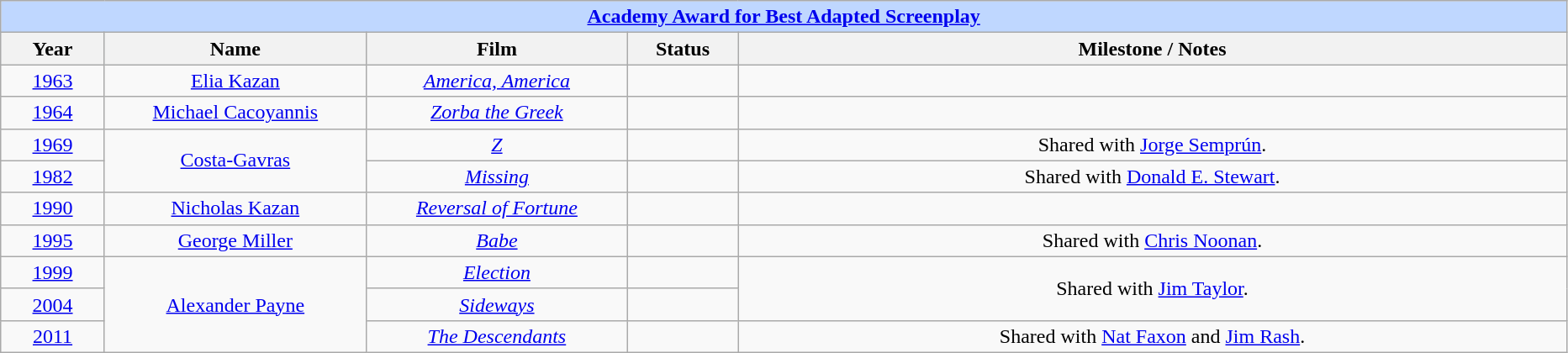<table class="wikitable" style="text-align: center">
<tr ---- bgcolor="#bfd7ff">
<td colspan=5 align=center><strong><a href='#'>Academy Award for Best Adapted Screenplay</a></strong></td>
</tr>
<tr ---- bgcolor="#ebf5ff">
<th width="75">Year</th>
<th width="200">Name</th>
<th width="200">Film</th>
<th width="80">Status</th>
<th width="650">Milestone / Notes</th>
</tr>
<tr>
<td><a href='#'>1963</a></td>
<td><a href='#'>Elia Kazan</a></td>
<td><a href='#'><em>America, America</em></a></td>
<td></td>
<td></td>
</tr>
<tr>
<td><a href='#'>1964</a></td>
<td><a href='#'>Michael Cacoyannis</a></td>
<td><em><a href='#'>Zorba the Greek</a></em></td>
<td></td>
<td></td>
</tr>
<tr>
<td><a href='#'>1969</a></td>
<td rowspan=2><a href='#'>Costa-Gavras</a></td>
<td><em><a href='#'>Z</a></em></td>
<td></td>
<td>Shared with <a href='#'>Jorge Semprún</a>.</td>
</tr>
<tr>
<td><a href='#'>1982</a></td>
<td><em><a href='#'>Missing</a></em></td>
<td></td>
<td>Shared with <a href='#'>Donald E. Stewart</a>.</td>
</tr>
<tr>
<td><a href='#'>1990</a></td>
<td><a href='#'>Nicholas Kazan</a></td>
<td><em><a href='#'>Reversal of Fortune</a></em></td>
<td></td>
<td></td>
</tr>
<tr>
<td><a href='#'>1995</a></td>
<td><a href='#'>George Miller</a></td>
<td><em><a href='#'>Babe</a></em></td>
<td></td>
<td>Shared with <a href='#'>Chris Noonan</a>.</td>
</tr>
<tr>
<td><a href='#'>1999</a></td>
<td rowspan="3"><a href='#'>Alexander Payne</a></td>
<td><em><a href='#'>Election</a></em></td>
<td></td>
<td rowspan="2">Shared with <a href='#'>Jim Taylor</a>.</td>
</tr>
<tr>
<td><a href='#'>2004</a></td>
<td><em><a href='#'>Sideways</a></em></td>
<td></td>
</tr>
<tr>
<td><a href='#'>2011</a></td>
<td><em><a href='#'>The Descendants</a></em></td>
<td></td>
<td>Shared with <a href='#'>Nat Faxon</a> and <a href='#'>Jim Rash</a>.</td>
</tr>
</table>
